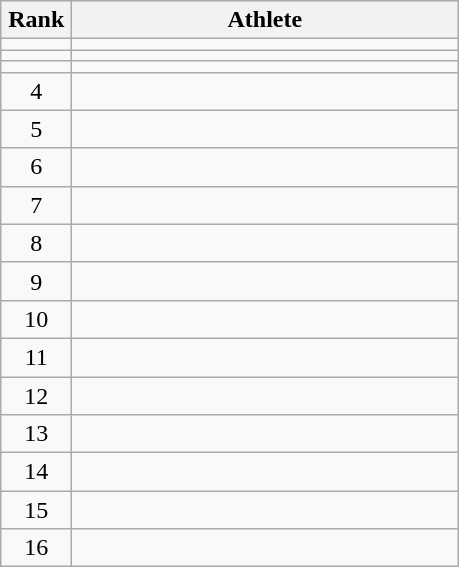<table class="wikitable" style="text-align: center;">
<tr>
<th width=40>Rank</th>
<th width=250>Athlete</th>
</tr>
<tr>
<td></td>
<td align="left"></td>
</tr>
<tr>
<td></td>
<td align="left"></td>
</tr>
<tr>
<td></td>
<td align="left"></td>
</tr>
<tr>
<td>4</td>
<td align="left"></td>
</tr>
<tr>
<td>5</td>
<td align="left"></td>
</tr>
<tr>
<td>6</td>
<td align="left"></td>
</tr>
<tr>
<td>7</td>
<td align="left"></td>
</tr>
<tr>
<td>8</td>
<td align="left"></td>
</tr>
<tr>
<td>9</td>
<td align="left"></td>
</tr>
<tr>
<td>10</td>
<td align="left"></td>
</tr>
<tr>
<td>11</td>
<td align="left"></td>
</tr>
<tr>
<td>12</td>
<td align="left"></td>
</tr>
<tr>
<td>13</td>
<td align="left"></td>
</tr>
<tr>
<td>14</td>
<td align="left"></td>
</tr>
<tr>
<td>15</td>
<td align="left"></td>
</tr>
<tr>
<td>16</td>
<td align="left"></td>
</tr>
</table>
